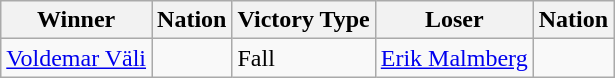<table class="wikitable sortable" style="text-align:left;">
<tr>
<th>Winner</th>
<th>Nation</th>
<th>Victory Type</th>
<th>Loser</th>
<th>Nation</th>
</tr>
<tr>
<td><a href='#'>Voldemar Väli</a></td>
<td></td>
<td>Fall</td>
<td><a href='#'>Erik Malmberg</a></td>
<td></td>
</tr>
</table>
